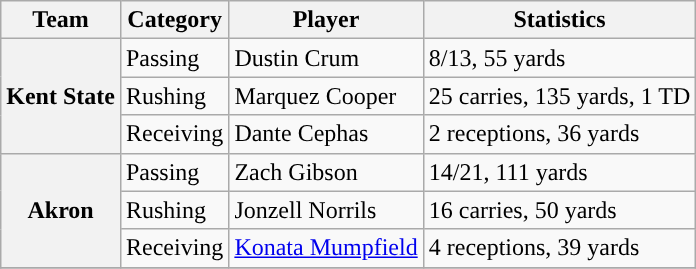<table class="wikitable" style="float: left;">
<tr>
<th>Team</th>
<th>Category</th>
<th>Player</th>
<th>Statistics</th>
</tr>
<tr>
<th rowspan=3>Kent State</th>
<td>Passing</td>
<td>Dustin Crum</td>
<td>8/13, 55 yards</td>
</tr>
<tr>
<td>Rushing</td>
<td>Marquez Cooper</td>
<td>25 carries, 135 yards, 1 TD</td>
</tr>
<tr>
<td>Receiving</td>
<td>Dante Cephas</td>
<td>2 receptions, 36 yards</td>
</tr>
<tr>
<th rowspan=3 style=>Akron</th>
<td>Passing</td>
<td>Zach Gibson</td>
<td>14/21, 111 yards</td>
</tr>
<tr>
<td>Rushing</td>
<td>Jonzell Norrils</td>
<td>16 carries, 50 yards</td>
</tr>
<tr>
<td>Receiving</td>
<td><a href='#'>Konata Mumpfield</a></td>
<td>4 receptions, 39 yards</td>
</tr>
<tr>
</tr>
</table>
